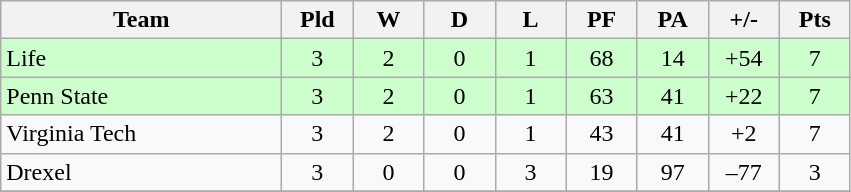<table class="wikitable" style="text-align: center;">
<tr>
<th width="180">Team</th>
<th width="40">Pld</th>
<th width="40">W</th>
<th width="40">D</th>
<th width="40">L</th>
<th width="40">PF</th>
<th width="40">PA</th>
<th width="40">+/-</th>
<th width="40">Pts</th>
</tr>
<tr bgcolor=#ccffcc>
<td align="left">Life</td>
<td>3</td>
<td>2</td>
<td>0</td>
<td>1</td>
<td>68</td>
<td>14</td>
<td>+54</td>
<td>7</td>
</tr>
<tr bgcolor=#ccffcc>
<td align="left">Penn State</td>
<td>3</td>
<td>2</td>
<td>0</td>
<td>1</td>
<td>63</td>
<td>41</td>
<td>+22</td>
<td>7</td>
</tr>
<tr>
<td align="left">Virginia Tech</td>
<td>3</td>
<td>2</td>
<td>0</td>
<td>1</td>
<td>43</td>
<td>41</td>
<td>+2</td>
<td>7</td>
</tr>
<tr>
<td align="left">Drexel</td>
<td>3</td>
<td>0</td>
<td>0</td>
<td>3</td>
<td>19</td>
<td>97</td>
<td>–77</td>
<td>3</td>
</tr>
<tr>
</tr>
</table>
